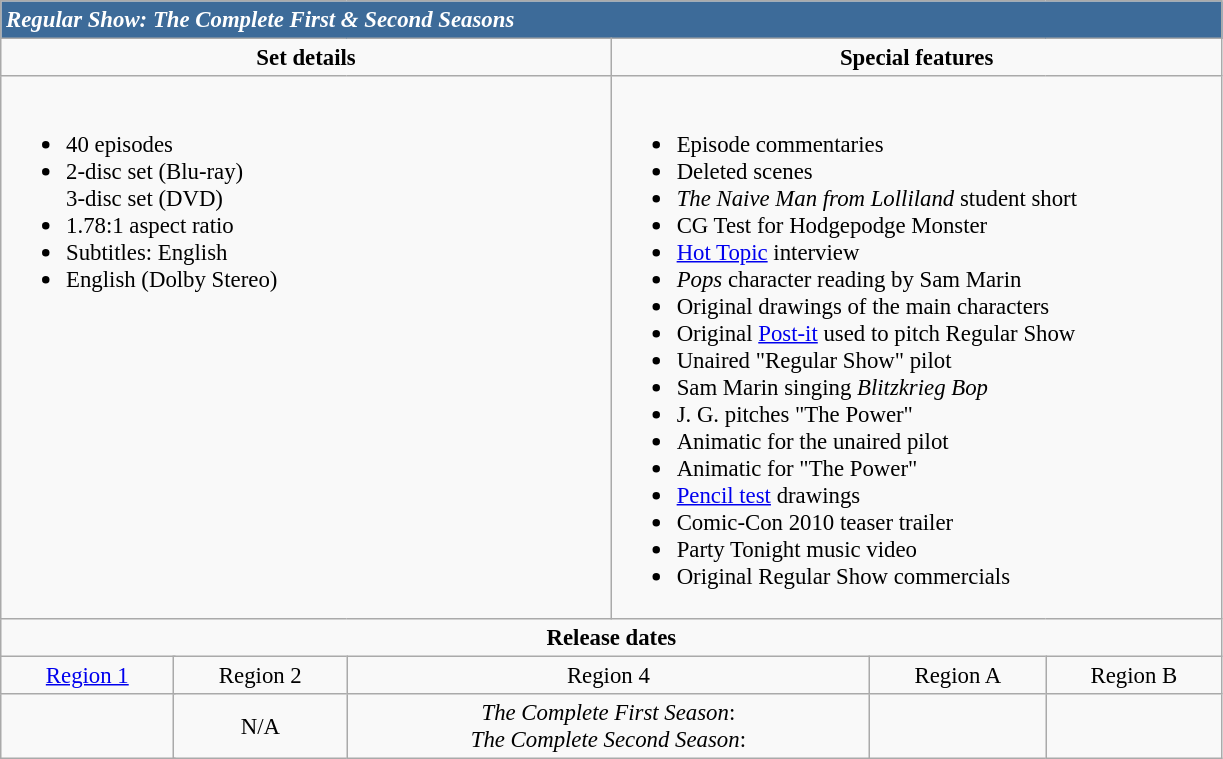<table class="wikitable" style="font-size: 95%;">
<tr style="background:#3d6b99; color:white;">
<td colspan="10"><strong><em>Regular Show: The Complete First & Second Seasons</em></strong></td>
</tr>
<tr valign="top">
<td style="text-align:center; width:400px;" colspan="5"><strong>Set details</strong></td>
<td style="width:400px; text-align:center;" colspan="5"><strong>Special features</strong></td>
</tr>
<tr valign="top">
<td colspan="5"  style="text-align:left; width:400px;"><br><ul><li>40 episodes</li><li>2-disc set (Blu-ray)<br>3-disc set (DVD)</li><li>1.78:1 aspect ratio</li><li>Subtitles: English</li><li>English (Dolby Stereo)</li></ul></td>
<td colspan="5"  style="text-align:left; width:400px;"><br><ul><li>Episode commentaries</li><li>Deleted scenes</li><li><em>The Naive Man from Lolliland</em> student short</li><li>CG Test for Hodgepodge Monster</li><li><a href='#'>Hot Topic</a> interview</li><li><em>Pops</em> character reading by Sam Marin</li><li>Original drawings of the main characters</li><li>Original <a href='#'>Post-it</a> used to pitch Regular Show</li><li>Unaired "Regular Show" pilot</li><li>Sam Marin singing <em>Blitzkrieg Bop</em></li><li>J. G. pitches "The Power"</li><li>Animatic for the unaired pilot</li><li>Animatic for "The Power"</li><li><a href='#'>Pencil test</a> drawings</li><li>Comic-Con 2010 teaser trailer</li><li>Party Tonight music video</li><li>Original Regular Show commercials</li></ul></td>
</tr>
<tr>
<td colspan="10" style="text-align:center;"><strong>Release dates</strong></td>
</tr>
<tr>
<td colspan="2" style="text-align:center; text-align:center;"><a href='#'>Region 1</a></td>
<td colspan="2" style="text-align:center; text-align:center;">Region 2</td>
<td colspan="2" style="text-align:center; text-align:center;">Region 4</td>
<td colspan="2" style="text-align:center; text-align:center;">Region A</td>
<td colspan="2" style="text-align:center; text-align:center;">Region B</td>
</tr>
<tr>
<td colspan="2" style="text-align:center; text-align:center;"></td>
<td colspan="2" style="text-align:center; text-align:center;">N/A</td>
<td colspan="2" style="text-align:center; text-align:center;"><em>The Complete First Season</em>: <br><em>The Complete Second Season</em>: </td>
<td colspan="2" style="text-align:center; text-align:center;"></td>
<td colspan="2" style="text-align:center; text-align:center;"></td>
</tr>
</table>
